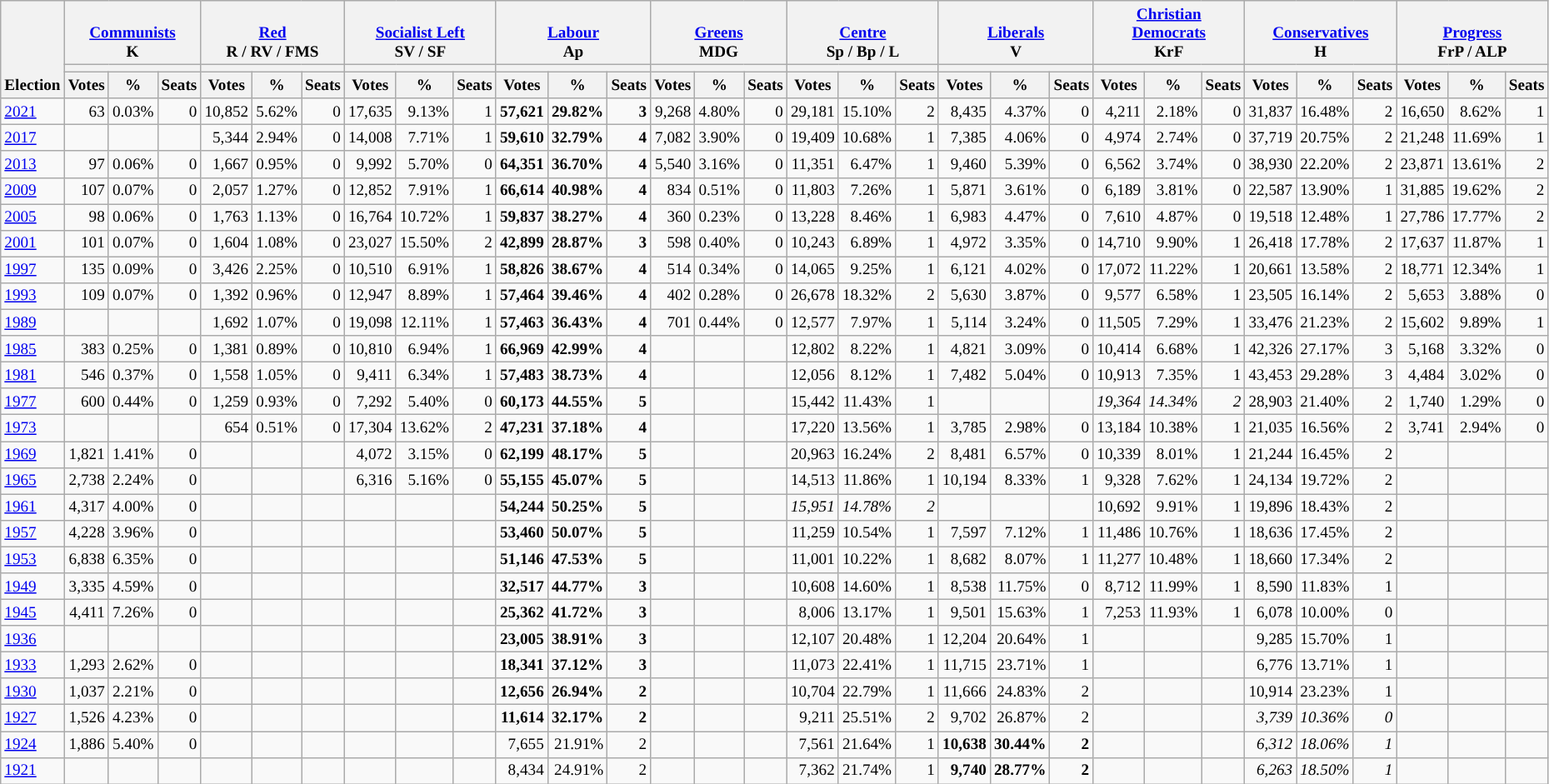<table class="wikitable" border="1" style="font-size:80%; text-align:right;">
<tr>
<th style="text-align:left;" valign=bottom rowspan=3>Election</th>
<th valign=bottom colspan=3><a href='#'>Communists</a><br>K</th>
<th valign=bottom colspan=3><a href='#'>Red</a><br>R / RV / FMS</th>
<th valign=bottom colspan=3><a href='#'>Socialist Left</a><br>SV / SF</th>
<th valign=bottom colspan=3><a href='#'>Labour</a><br>Ap</th>
<th valign=bottom colspan=3><a href='#'>Greens</a><br>MDG</th>
<th valign=bottom colspan=3><a href='#'>Centre</a><br>Sp / Bp / L</th>
<th valign=bottom colspan=3><a href='#'>Liberals</a><br>V</th>
<th valign=bottom colspan=3><a href='#'>Christian<br>Democrats</a><br>KrF</th>
<th valign=bottom colspan=3><a href='#'>Conservatives</a><br>H</th>
<th valign=bottom colspan=3><a href='#'>Progress</a><br>FrP / ALP</th>
</tr>
<tr>
<th colspan=3 style="background:"></th>
<th colspan=3 style="background:"></th>
<th colspan=3 style="background:"></th>
<th colspan=3 style="background:"></th>
<th colspan=3 style="background:"></th>
<th colspan=3 style="background:"></th>
<th colspan=3 style="background:"></th>
<th colspan=3 style="background:"></th>
<th colspan=3 style="background:"></th>
<th colspan=3 style="background:"></th>
</tr>
<tr>
<th>Votes</th>
<th>%</th>
<th>Seats</th>
<th>Votes</th>
<th>%</th>
<th>Seats</th>
<th>Votes</th>
<th>%</th>
<th>Seats</th>
<th>Votes</th>
<th>%</th>
<th>Seats</th>
<th>Votes</th>
<th>%</th>
<th>Seats</th>
<th>Votes</th>
<th>%</th>
<th>Seats</th>
<th>Votes</th>
<th>%</th>
<th>Seats</th>
<th>Votes</th>
<th>%</th>
<th>Seats</th>
<th>Votes</th>
<th>%</th>
<th>Seats</th>
<th>Votes</th>
<th>%</th>
<th>Seats</th>
</tr>
<tr>
<td align=left><a href='#'>2021</a></td>
<td>63</td>
<td>0.03%</td>
<td>0</td>
<td>10,852</td>
<td>5.62%</td>
<td>0</td>
<td>17,635</td>
<td>9.13%</td>
<td>1</td>
<td><strong>57,621</strong></td>
<td><strong>29.82%</strong></td>
<td><strong>3</strong></td>
<td>9,268</td>
<td>4.80%</td>
<td>0</td>
<td>29,181</td>
<td>15.10%</td>
<td>2</td>
<td>8,435</td>
<td>4.37%</td>
<td>0</td>
<td>4,211</td>
<td>2.18%</td>
<td>0</td>
<td>31,837</td>
<td>16.48%</td>
<td>2</td>
<td>16,650</td>
<td>8.62%</td>
<td>1</td>
</tr>
<tr>
<td align=left><a href='#'>2017</a></td>
<td></td>
<td></td>
<td></td>
<td>5,344</td>
<td>2.94%</td>
<td>0</td>
<td>14,008</td>
<td>7.71%</td>
<td>1</td>
<td><strong>59,610</strong></td>
<td><strong>32.79%</strong></td>
<td><strong>4</strong></td>
<td>7,082</td>
<td>3.90%</td>
<td>0</td>
<td>19,409</td>
<td>10.68%</td>
<td>1</td>
<td>7,385</td>
<td>4.06%</td>
<td>0</td>
<td>4,974</td>
<td>2.74%</td>
<td>0</td>
<td>37,719</td>
<td>20.75%</td>
<td>2</td>
<td>21,248</td>
<td>11.69%</td>
<td>1</td>
</tr>
<tr>
<td align=left><a href='#'>2013</a></td>
<td>97</td>
<td>0.06%</td>
<td>0</td>
<td>1,667</td>
<td>0.95%</td>
<td>0</td>
<td>9,992</td>
<td>5.70%</td>
<td>0</td>
<td><strong>64,351</strong></td>
<td><strong>36.70%</strong></td>
<td><strong>4</strong></td>
<td>5,540</td>
<td>3.16%</td>
<td>0</td>
<td>11,351</td>
<td>6.47%</td>
<td>1</td>
<td>9,460</td>
<td>5.39%</td>
<td>0</td>
<td>6,562</td>
<td>3.74%</td>
<td>0</td>
<td>38,930</td>
<td>22.20%</td>
<td>2</td>
<td>23,871</td>
<td>13.61%</td>
<td>2</td>
</tr>
<tr>
<td align=left><a href='#'>2009</a></td>
<td>107</td>
<td>0.07%</td>
<td>0</td>
<td>2,057</td>
<td>1.27%</td>
<td>0</td>
<td>12,852</td>
<td>7.91%</td>
<td>1</td>
<td><strong>66,614</strong></td>
<td><strong>40.98%</strong></td>
<td><strong>4</strong></td>
<td>834</td>
<td>0.51%</td>
<td>0</td>
<td>11,803</td>
<td>7.26%</td>
<td>1</td>
<td>5,871</td>
<td>3.61%</td>
<td>0</td>
<td>6,189</td>
<td>3.81%</td>
<td>0</td>
<td>22,587</td>
<td>13.90%</td>
<td>1</td>
<td>31,885</td>
<td>19.62%</td>
<td>2</td>
</tr>
<tr>
<td align=left><a href='#'>2005</a></td>
<td>98</td>
<td>0.06%</td>
<td>0</td>
<td>1,763</td>
<td>1.13%</td>
<td>0</td>
<td>16,764</td>
<td>10.72%</td>
<td>1</td>
<td><strong>59,837</strong></td>
<td><strong>38.27%</strong></td>
<td><strong>4</strong></td>
<td>360</td>
<td>0.23%</td>
<td>0</td>
<td>13,228</td>
<td>8.46%</td>
<td>1</td>
<td>6,983</td>
<td>4.47%</td>
<td>0</td>
<td>7,610</td>
<td>4.87%</td>
<td>0</td>
<td>19,518</td>
<td>12.48%</td>
<td>1</td>
<td>27,786</td>
<td>17.77%</td>
<td>2</td>
</tr>
<tr>
<td align=left><a href='#'>2001</a></td>
<td>101</td>
<td>0.07%</td>
<td>0</td>
<td>1,604</td>
<td>1.08%</td>
<td>0</td>
<td>23,027</td>
<td>15.50%</td>
<td>2</td>
<td><strong>42,899</strong></td>
<td><strong>28.87%</strong></td>
<td><strong>3</strong></td>
<td>598</td>
<td>0.40%</td>
<td>0</td>
<td>10,243</td>
<td>6.89%</td>
<td>1</td>
<td>4,972</td>
<td>3.35%</td>
<td>0</td>
<td>14,710</td>
<td>9.90%</td>
<td>1</td>
<td>26,418</td>
<td>17.78%</td>
<td>2</td>
<td>17,637</td>
<td>11.87%</td>
<td>1</td>
</tr>
<tr>
<td align=left><a href='#'>1997</a></td>
<td>135</td>
<td>0.09%</td>
<td>0</td>
<td>3,426</td>
<td>2.25%</td>
<td>0</td>
<td>10,510</td>
<td>6.91%</td>
<td>1</td>
<td><strong>58,826</strong></td>
<td><strong>38.67%</strong></td>
<td><strong>4</strong></td>
<td>514</td>
<td>0.34%</td>
<td>0</td>
<td>14,065</td>
<td>9.25%</td>
<td>1</td>
<td>6,121</td>
<td>4.02%</td>
<td>0</td>
<td>17,072</td>
<td>11.22%</td>
<td>1</td>
<td>20,661</td>
<td>13.58%</td>
<td>2</td>
<td>18,771</td>
<td>12.34%</td>
<td>1</td>
</tr>
<tr>
<td align=left><a href='#'>1993</a></td>
<td>109</td>
<td>0.07%</td>
<td>0</td>
<td>1,392</td>
<td>0.96%</td>
<td>0</td>
<td>12,947</td>
<td>8.89%</td>
<td>1</td>
<td><strong>57,464</strong></td>
<td><strong>39.46%</strong></td>
<td><strong>4</strong></td>
<td>402</td>
<td>0.28%</td>
<td>0</td>
<td>26,678</td>
<td>18.32%</td>
<td>2</td>
<td>5,630</td>
<td>3.87%</td>
<td>0</td>
<td>9,577</td>
<td>6.58%</td>
<td>1</td>
<td>23,505</td>
<td>16.14%</td>
<td>2</td>
<td>5,653</td>
<td>3.88%</td>
<td>0</td>
</tr>
<tr>
<td align=left><a href='#'>1989</a></td>
<td></td>
<td></td>
<td></td>
<td>1,692</td>
<td>1.07%</td>
<td>0</td>
<td>19,098</td>
<td>12.11%</td>
<td>1</td>
<td><strong>57,463</strong></td>
<td><strong>36.43%</strong></td>
<td><strong>4</strong></td>
<td>701</td>
<td>0.44%</td>
<td>0</td>
<td>12,577</td>
<td>7.97%</td>
<td>1</td>
<td>5,114</td>
<td>3.24%</td>
<td>0</td>
<td>11,505</td>
<td>7.29%</td>
<td>1</td>
<td>33,476</td>
<td>21.23%</td>
<td>2</td>
<td>15,602</td>
<td>9.89%</td>
<td>1</td>
</tr>
<tr>
<td align=left><a href='#'>1985</a></td>
<td>383</td>
<td>0.25%</td>
<td>0</td>
<td>1,381</td>
<td>0.89%</td>
<td>0</td>
<td>10,810</td>
<td>6.94%</td>
<td>1</td>
<td><strong>66,969</strong></td>
<td><strong>42.99%</strong></td>
<td><strong>4</strong></td>
<td></td>
<td></td>
<td></td>
<td>12,802</td>
<td>8.22%</td>
<td>1</td>
<td>4,821</td>
<td>3.09%</td>
<td>0</td>
<td>10,414</td>
<td>6.68%</td>
<td>1</td>
<td>42,326</td>
<td>27.17%</td>
<td>3</td>
<td>5,168</td>
<td>3.32%</td>
<td>0</td>
</tr>
<tr>
<td align=left><a href='#'>1981</a></td>
<td>546</td>
<td>0.37%</td>
<td>0</td>
<td>1,558</td>
<td>1.05%</td>
<td>0</td>
<td>9,411</td>
<td>6.34%</td>
<td>1</td>
<td><strong>57,483</strong></td>
<td><strong>38.73%</strong></td>
<td><strong>4</strong></td>
<td></td>
<td></td>
<td></td>
<td>12,056</td>
<td>8.12%</td>
<td>1</td>
<td>7,482</td>
<td>5.04%</td>
<td>0</td>
<td>10,913</td>
<td>7.35%</td>
<td>1</td>
<td>43,453</td>
<td>29.28%</td>
<td>3</td>
<td>4,484</td>
<td>3.02%</td>
<td>0</td>
</tr>
<tr>
<td align=left><a href='#'>1977</a></td>
<td>600</td>
<td>0.44%</td>
<td>0</td>
<td>1,259</td>
<td>0.93%</td>
<td>0</td>
<td>7,292</td>
<td>5.40%</td>
<td>0</td>
<td><strong>60,173</strong></td>
<td><strong>44.55%</strong></td>
<td><strong>5</strong></td>
<td></td>
<td></td>
<td></td>
<td>15,442</td>
<td>11.43%</td>
<td>1</td>
<td></td>
<td></td>
<td></td>
<td><em>19,364</em></td>
<td><em>14.34%</em></td>
<td><em>2</em></td>
<td>28,903</td>
<td>21.40%</td>
<td>2</td>
<td>1,740</td>
<td>1.29%</td>
<td>0</td>
</tr>
<tr>
<td align=left><a href='#'>1973</a></td>
<td></td>
<td></td>
<td></td>
<td>654</td>
<td>0.51%</td>
<td>0</td>
<td>17,304</td>
<td>13.62%</td>
<td>2</td>
<td><strong>47,231</strong></td>
<td><strong>37.18%</strong></td>
<td><strong>4</strong></td>
<td></td>
<td></td>
<td></td>
<td>17,220</td>
<td>13.56%</td>
<td>1</td>
<td>3,785</td>
<td>2.98%</td>
<td>0</td>
<td>13,184</td>
<td>10.38%</td>
<td>1</td>
<td>21,035</td>
<td>16.56%</td>
<td>2</td>
<td>3,741</td>
<td>2.94%</td>
<td>0</td>
</tr>
<tr>
<td align=left><a href='#'>1969</a></td>
<td>1,821</td>
<td>1.41%</td>
<td>0</td>
<td></td>
<td></td>
<td></td>
<td>4,072</td>
<td>3.15%</td>
<td>0</td>
<td><strong>62,199</strong></td>
<td><strong>48.17%</strong></td>
<td><strong>5</strong></td>
<td></td>
<td></td>
<td></td>
<td>20,963</td>
<td>16.24%</td>
<td>2</td>
<td>8,481</td>
<td>6.57%</td>
<td>0</td>
<td>10,339</td>
<td>8.01%</td>
<td>1</td>
<td>21,244</td>
<td>16.45%</td>
<td>2</td>
<td></td>
<td></td>
<td></td>
</tr>
<tr>
<td align=left><a href='#'>1965</a></td>
<td>2,738</td>
<td>2.24%</td>
<td>0</td>
<td></td>
<td></td>
<td></td>
<td>6,316</td>
<td>5.16%</td>
<td>0</td>
<td><strong>55,155</strong></td>
<td><strong>45.07%</strong></td>
<td><strong>5</strong></td>
<td></td>
<td></td>
<td></td>
<td>14,513</td>
<td>11.86%</td>
<td>1</td>
<td>10,194</td>
<td>8.33%</td>
<td>1</td>
<td>9,328</td>
<td>7.62%</td>
<td>1</td>
<td>24,134</td>
<td>19.72%</td>
<td>2</td>
<td></td>
<td></td>
<td></td>
</tr>
<tr>
<td align=left><a href='#'>1961</a></td>
<td>4,317</td>
<td>4.00%</td>
<td>0</td>
<td></td>
<td></td>
<td></td>
<td></td>
<td></td>
<td></td>
<td><strong>54,244</strong></td>
<td><strong>50.25%</strong></td>
<td><strong>5</strong></td>
<td></td>
<td></td>
<td></td>
<td><em>15,951</em></td>
<td><em>14.78%</em></td>
<td><em>2</em></td>
<td></td>
<td></td>
<td></td>
<td>10,692</td>
<td>9.91%</td>
<td>1</td>
<td>19,896</td>
<td>18.43%</td>
<td>2</td>
<td></td>
<td></td>
<td></td>
</tr>
<tr>
<td align=left><a href='#'>1957</a></td>
<td>4,228</td>
<td>3.96%</td>
<td>0</td>
<td></td>
<td></td>
<td></td>
<td></td>
<td></td>
<td></td>
<td><strong>53,460</strong></td>
<td><strong>50.07%</strong></td>
<td><strong>5</strong></td>
<td></td>
<td></td>
<td></td>
<td>11,259</td>
<td>10.54%</td>
<td>1</td>
<td>7,597</td>
<td>7.12%</td>
<td>1</td>
<td>11,486</td>
<td>10.76%</td>
<td>1</td>
<td>18,636</td>
<td>17.45%</td>
<td>2</td>
<td></td>
<td></td>
<td></td>
</tr>
<tr>
<td align=left><a href='#'>1953</a></td>
<td>6,838</td>
<td>6.35%</td>
<td>0</td>
<td></td>
<td></td>
<td></td>
<td></td>
<td></td>
<td></td>
<td><strong>51,146</strong></td>
<td><strong>47.53%</strong></td>
<td><strong>5</strong></td>
<td></td>
<td></td>
<td></td>
<td>11,001</td>
<td>10.22%</td>
<td>1</td>
<td>8,682</td>
<td>8.07%</td>
<td>1</td>
<td>11,277</td>
<td>10.48%</td>
<td>1</td>
<td>18,660</td>
<td>17.34%</td>
<td>2</td>
<td></td>
<td></td>
<td></td>
</tr>
<tr>
<td align=left><a href='#'>1949</a></td>
<td>3,335</td>
<td>4.59%</td>
<td>0</td>
<td></td>
<td></td>
<td></td>
<td></td>
<td></td>
<td></td>
<td><strong>32,517</strong></td>
<td><strong>44.77%</strong></td>
<td><strong>3</strong></td>
<td></td>
<td></td>
<td></td>
<td>10,608</td>
<td>14.60%</td>
<td>1</td>
<td>8,538</td>
<td>11.75%</td>
<td>0</td>
<td>8,712</td>
<td>11.99%</td>
<td>1</td>
<td>8,590</td>
<td>11.83%</td>
<td>1</td>
<td></td>
<td></td>
<td></td>
</tr>
<tr>
<td align=left><a href='#'>1945</a></td>
<td>4,411</td>
<td>7.26%</td>
<td>0</td>
<td></td>
<td></td>
<td></td>
<td></td>
<td></td>
<td></td>
<td><strong>25,362</strong></td>
<td><strong>41.72%</strong></td>
<td><strong>3</strong></td>
<td></td>
<td></td>
<td></td>
<td>8,006</td>
<td>13.17%</td>
<td>1</td>
<td>9,501</td>
<td>15.63%</td>
<td>1</td>
<td>7,253</td>
<td>11.93%</td>
<td>1</td>
<td>6,078</td>
<td>10.00%</td>
<td>0</td>
<td></td>
<td></td>
<td></td>
</tr>
<tr>
<td align=left><a href='#'>1936</a></td>
<td></td>
<td></td>
<td></td>
<td></td>
<td></td>
<td></td>
<td></td>
<td></td>
<td></td>
<td><strong>23,005</strong></td>
<td><strong>38.91%</strong></td>
<td><strong>3</strong></td>
<td></td>
<td></td>
<td></td>
<td>12,107</td>
<td>20.48%</td>
<td>1</td>
<td>12,204</td>
<td>20.64%</td>
<td>1</td>
<td></td>
<td></td>
<td></td>
<td>9,285</td>
<td>15.70%</td>
<td>1</td>
<td></td>
<td></td>
<td></td>
</tr>
<tr>
<td align=left><a href='#'>1933</a></td>
<td>1,293</td>
<td>2.62%</td>
<td>0</td>
<td></td>
<td></td>
<td></td>
<td></td>
<td></td>
<td></td>
<td><strong>18,341</strong></td>
<td><strong>37.12%</strong></td>
<td><strong>3</strong></td>
<td></td>
<td></td>
<td></td>
<td>11,073</td>
<td>22.41%</td>
<td>1</td>
<td>11,715</td>
<td>23.71%</td>
<td>1</td>
<td></td>
<td></td>
<td></td>
<td>6,776</td>
<td>13.71%</td>
<td>1</td>
<td></td>
<td></td>
<td></td>
</tr>
<tr>
<td align=left><a href='#'>1930</a></td>
<td>1,037</td>
<td>2.21%</td>
<td>0</td>
<td></td>
<td></td>
<td></td>
<td></td>
<td></td>
<td></td>
<td><strong>12,656</strong></td>
<td><strong>26.94%</strong></td>
<td><strong>2</strong></td>
<td></td>
<td></td>
<td></td>
<td>10,704</td>
<td>22.79%</td>
<td>1</td>
<td>11,666</td>
<td>24.83%</td>
<td>2</td>
<td></td>
<td></td>
<td></td>
<td>10,914</td>
<td>23.23%</td>
<td>1</td>
<td></td>
<td></td>
<td></td>
</tr>
<tr>
<td align=left><a href='#'>1927</a></td>
<td>1,526</td>
<td>4.23%</td>
<td>0</td>
<td></td>
<td></td>
<td></td>
<td></td>
<td></td>
<td></td>
<td><strong>11,614</strong></td>
<td><strong>32.17%</strong></td>
<td><strong>2</strong></td>
<td></td>
<td></td>
<td></td>
<td>9,211</td>
<td>25.51%</td>
<td>2</td>
<td>9,702</td>
<td>26.87%</td>
<td>2</td>
<td></td>
<td></td>
<td></td>
<td><em>3,739</em></td>
<td><em>10.36%</em></td>
<td><em>0</em></td>
<td></td>
<td></td>
<td></td>
</tr>
<tr>
<td align=left><a href='#'>1924</a></td>
<td>1,886</td>
<td>5.40%</td>
<td>0</td>
<td></td>
<td></td>
<td></td>
<td></td>
<td></td>
<td></td>
<td>7,655</td>
<td>21.91%</td>
<td>2</td>
<td></td>
<td></td>
<td></td>
<td>7,561</td>
<td>21.64%</td>
<td>1</td>
<td><strong>10,638</strong></td>
<td><strong>30.44%</strong></td>
<td><strong>2</strong></td>
<td></td>
<td></td>
<td></td>
<td><em>6,312</em></td>
<td><em>18.06%</em></td>
<td><em>1</em></td>
<td></td>
<td></td>
<td></td>
</tr>
<tr>
<td align=left><a href='#'>1921</a></td>
<td></td>
<td></td>
<td></td>
<td></td>
<td></td>
<td></td>
<td></td>
<td></td>
<td></td>
<td>8,434</td>
<td>24.91%</td>
<td>2</td>
<td></td>
<td></td>
<td></td>
<td>7,362</td>
<td>21.74%</td>
<td>1</td>
<td><strong>9,740</strong></td>
<td><strong>28.77%</strong></td>
<td><strong>2</strong></td>
<td></td>
<td></td>
<td></td>
<td><em>6,263</em></td>
<td><em>18.50%</em></td>
<td><em>1</em></td>
<td></td>
<td></td>
<td></td>
</tr>
</table>
